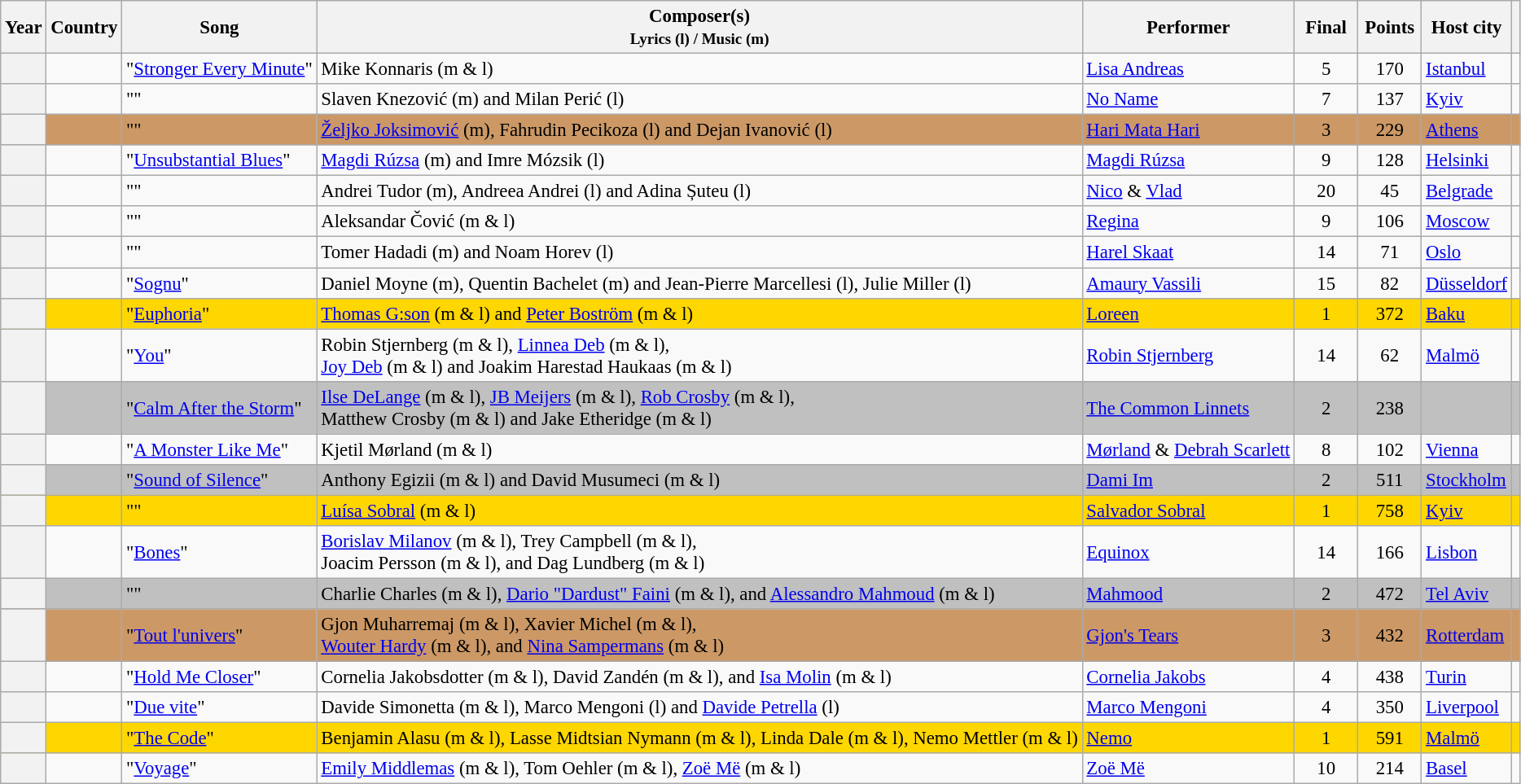<table class="wikitable sortable" style="font-size: 95%">
<tr>
<th scope="col">Year</th>
<th scope="col">Country</th>
<th scope="col">Song</th>
<th scope="col">Composer(s)<br><small>Lyrics (l) / Music (m)</small></th>
<th scope="col">Performer</th>
<th scope="col" width=45px>Final</th>
<th scope="col" width=45px>Points</th>
<th scope="col">Host city</th>
<th scope="col"></th>
</tr>
<tr>
<th scope="row"></th>
<td></td>
<td>"<a href='#'>Stronger Every Minute</a>"</td>
<td>Mike Konnaris (m & l)</td>
<td><a href='#'>Lisa Andreas</a></td>
<td style="text-align: center;">5</td>
<td style="text-align: center;">170</td>
<td> <a href='#'>Istanbul</a></td>
<td></td>
</tr>
<tr>
<th scope="row"></th>
<td></td>
<td>""</td>
<td>Slaven Knezović (m) and Milan Perić (l)</td>
<td><a href='#'>No Name</a></td>
<td style="text-align: center;">7</td>
<td style="text-align: center;">137</td>
<td> <a href='#'>Kyiv</a></td>
<td></td>
</tr>
<tr bgcolor="#CC9966">
<th scope="row"></th>
<td></td>
<td>""</td>
<td><a href='#'>Željko Joksimović</a> (m), Fahrudin Pecikoza (l) and Dejan Ivanović (l)</td>
<td><a href='#'>Hari Mata Hari</a></td>
<td style="text-align: center;">3</td>
<td style="text-align: center;">229</td>
<td> <a href='#'>Athens</a></td>
<td></td>
</tr>
<tr>
<th scope="row"></th>
<td></td>
<td>"<a href='#'>Unsubstantial Blues</a>"</td>
<td><a href='#'>Magdi Rúzsa</a> (m) and Imre Mózsik (l)</td>
<td><a href='#'>Magdi Rúzsa</a></td>
<td style="text-align: center;">9</td>
<td style="text-align: center;">128</td>
<td> <a href='#'>Helsinki</a></td>
<td></td>
</tr>
<tr>
<th scope="row"></th>
<td></td>
<td>""</td>
<td>Andrei Tudor (m), Andreea Andrei (l) and Adina Șuteu (l)</td>
<td><a href='#'>Nico</a> & <a href='#'>Vlad</a></td>
<td style="text-align: center;">20</td>
<td style="text-align: center;">45</td>
<td> <a href='#'>Belgrade</a></td>
<td style="text-align: center;"></td>
</tr>
<tr>
<th scope="row"></th>
<td></td>
<td>""</td>
<td>Aleksandar Čović (m & l)</td>
<td><a href='#'>Regina</a></td>
<td style="text-align: center;">9</td>
<td style="text-align: center;">106</td>
<td> <a href='#'>Moscow</a></td>
<td style="text-align: center;"></td>
</tr>
<tr>
<th scope="row"></th>
<td></td>
<td>"" </td>
<td>Tomer Hadadi (m) and Noam Horev (l)</td>
<td><a href='#'>Harel Skaat</a></td>
<td style="text-align: center;">14</td>
<td style="text-align: center;">71</td>
<td> <a href='#'>Oslo</a></td>
<td style="text-align: center;"></td>
</tr>
<tr>
<th scope="row"></th>
<td></td>
<td>"<a href='#'>Sognu</a>"</td>
<td>Daniel Moyne (m), Quentin Bachelet (m) and Jean-Pierre Marcellesi (l), Julie Miller (l)</td>
<td><a href='#'>Amaury Vassili</a></td>
<td style="text-align: center;">15</td>
<td style="text-align: center;">82</td>
<td> <a href='#'>Düsseldorf</a></td>
<td style="text-align: center;"></td>
</tr>
<tr bgcolor="gold">
<th scope="row"></th>
<td></td>
<td>"<a href='#'>Euphoria</a>"</td>
<td><a href='#'>Thomas G:son</a> (m & l) and <a href='#'>Peter Boström</a> (m & l)</td>
<td><a href='#'>Loreen</a></td>
<td style="text-align: center;">1</td>
<td style="text-align: center;">372</td>
<td> <a href='#'>Baku</a></td>
<td style="text-align: center;"></td>
</tr>
<tr>
<th scope="row"></th>
<td></td>
<td>"<a href='#'>You</a>"</td>
<td>Robin Stjernberg (m & l), <a href='#'>Linnea Deb</a> (m & l),<br><a href='#'>Joy Deb</a> (m & l) and Joakim Harestad Haukaas (m & l)</td>
<td><a href='#'>Robin Stjernberg</a></td>
<td style="text-align: center;">14</td>
<td style="text-align: center;">62</td>
<td> <a href='#'>Malmö</a></td>
<td style="text-align: center;"></td>
</tr>
<tr bgcolor="silver">
<th scope="row"></th>
<td></td>
<td>"<a href='#'>Calm After the Storm</a>"</td>
<td><a href='#'>Ilse DeLange</a> (m & l), <a href='#'>JB Meijers</a> (m & l), <a href='#'>Rob Crosby</a> (m & l),<br>Matthew Crosby (m & l) and Jake Etheridge (m & l)</td>
<td><a href='#'>The Common Linnets</a></td>
<td style="text-align: center;">2</td>
<td style="text-align: center;">238</td>
<td></td>
<td style="text-align: center;"></td>
</tr>
<tr>
<th scope="row"></th>
<td></td>
<td>"<a href='#'>A Monster Like Me</a>"</td>
<td>Kjetil Mørland (m & l)</td>
<td><a href='#'>Mørland</a> & <a href='#'>Debrah Scarlett</a></td>
<td style="text-align: center;">8</td>
<td style="text-align: center;">102</td>
<td> <a href='#'>Vienna</a></td>
<td style="text-align: center;"></td>
</tr>
<tr bgcolor="silver">
<th scope="row"></th>
<td></td>
<td>"<a href='#'>Sound of Silence</a>"</td>
<td>Anthony Egizii (m & l) and David Musumeci (m & l)</td>
<td><a href='#'>Dami Im</a></td>
<td style="text-align: center;">2</td>
<td style="text-align: center;">511</td>
<td> <a href='#'>Stockholm</a></td>
<td style="text-align: center;"></td>
</tr>
<tr bgcolor="gold">
<th scope="row"></th>
<td></td>
<td>""</td>
<td><a href='#'>Luísa Sobral</a> (m & l)</td>
<td><a href='#'>Salvador Sobral</a></td>
<td style="text-align: center;">1</td>
<td style="text-align: center;">758</td>
<td> <a href='#'>Kyiv</a></td>
<td style="text-align: center;"></td>
</tr>
<tr>
<th scope="row"></th>
<td></td>
<td>"<a href='#'>Bones</a>"</td>
<td><a href='#'>Borislav Milanov</a> (m & l), Trey Campbell (m & l),<br>Joacim Persson (m & l), and Dag Lundberg (m & l)</td>
<td><a href='#'>Equinox</a></td>
<td style="text-align: center;">14</td>
<td style="text-align: center;">166</td>
<td> <a href='#'>Lisbon</a></td>
<td style="text-align: center;"></td>
</tr>
<tr bgcolor="silver">
<th scope="row"></th>
<td></td>
<td>""</td>
<td>Charlie Charles (m & l), <a href='#'>Dario "Dardust" Faini</a> (m & l), and <a href='#'>Alessandro Mahmoud</a> (m & l)</td>
<td><a href='#'>Mahmood</a></td>
<td style="text-align: center;">2</td>
<td style="text-align: center;">472</td>
<td> <a href='#'>Tel Aviv</a></td>
<td style="text-align: center;"></td>
</tr>
<tr bgcolor="#CC9966">
<th scope="row"></th>
<td></td>
<td>"<a href='#'>Tout l'univers</a>"</td>
<td>Gjon Muharremaj (m & l), Xavier Michel (m & l),<br> <a href='#'>Wouter Hardy</a> (m & l), and <a href='#'>Nina Sampermans</a> (m & l)</td>
<td><a href='#'>Gjon's Tears</a></td>
<td style="text-align: center;">3</td>
<td style="text-align: center;">432</td>
<td> <a href='#'>Rotterdam</a></td>
<td style="text-align: center;"></td>
</tr>
<tr>
<th scope="row"></th>
<td></td>
<td>"<a href='#'>Hold Me Closer</a>"</td>
<td>Cornelia Jakobsdotter (m & l), David Zandén (m & l), and <a href='#'>Isa Molin</a> (m & l)</td>
<td><a href='#'>Cornelia Jakobs</a></td>
<td style="text-align: center;">4</td>
<td style="text-align: center;">438</td>
<td> <a href='#'>Turin</a></td>
<td style="text-align: center;"></td>
</tr>
<tr>
<th scope="row"></th>
<td></td>
<td>"<a href='#'>Due vite</a>"</td>
<td>Davide Simonetta (m & l), Marco Mengoni (l) and <a href='#'>Davide Petrella</a> (l)</td>
<td><a href='#'>Marco Mengoni</a></td>
<td style="text-align: center;">4</td>
<td style="text-align: center;">350</td>
<td> <a href='#'>Liverpool</a></td>
<td style="text-align: center;"></td>
</tr>
<tr bgcolor="gold">
<th scope="row"></th>
<td></td>
<td>"<a href='#'>The Code</a>"</td>
<td>Benjamin Alasu (m & l), Lasse Midtsian Nymann (m & l), Linda Dale (m & l), Nemo Mettler (m & l)</td>
<td><a href='#'>Nemo</a></td>
<td style="text-align: center;">1</td>
<td style="text-align: center;">591</td>
<td> <a href='#'>Malmö</a></td>
<td style="text-align: center;"></td>
</tr>
<tr bgcolor=>
<th scope="row"></th>
<td></td>
<td>"<a href='#'>Voyage</a>"</td>
<td><a href='#'>Emily Middlemas</a> (m & l), Tom Oehler (m & l), <a href='#'>Zoë Më</a> (m & l)</td>
<td><a href='#'>Zoë Më</a></td>
<td style="text-align: center;">10</td>
<td style="text-align: center;">214</td>
<td> <a href='#'>Basel</a></td>
<td style="text-align: center;"></td>
</tr>
</table>
